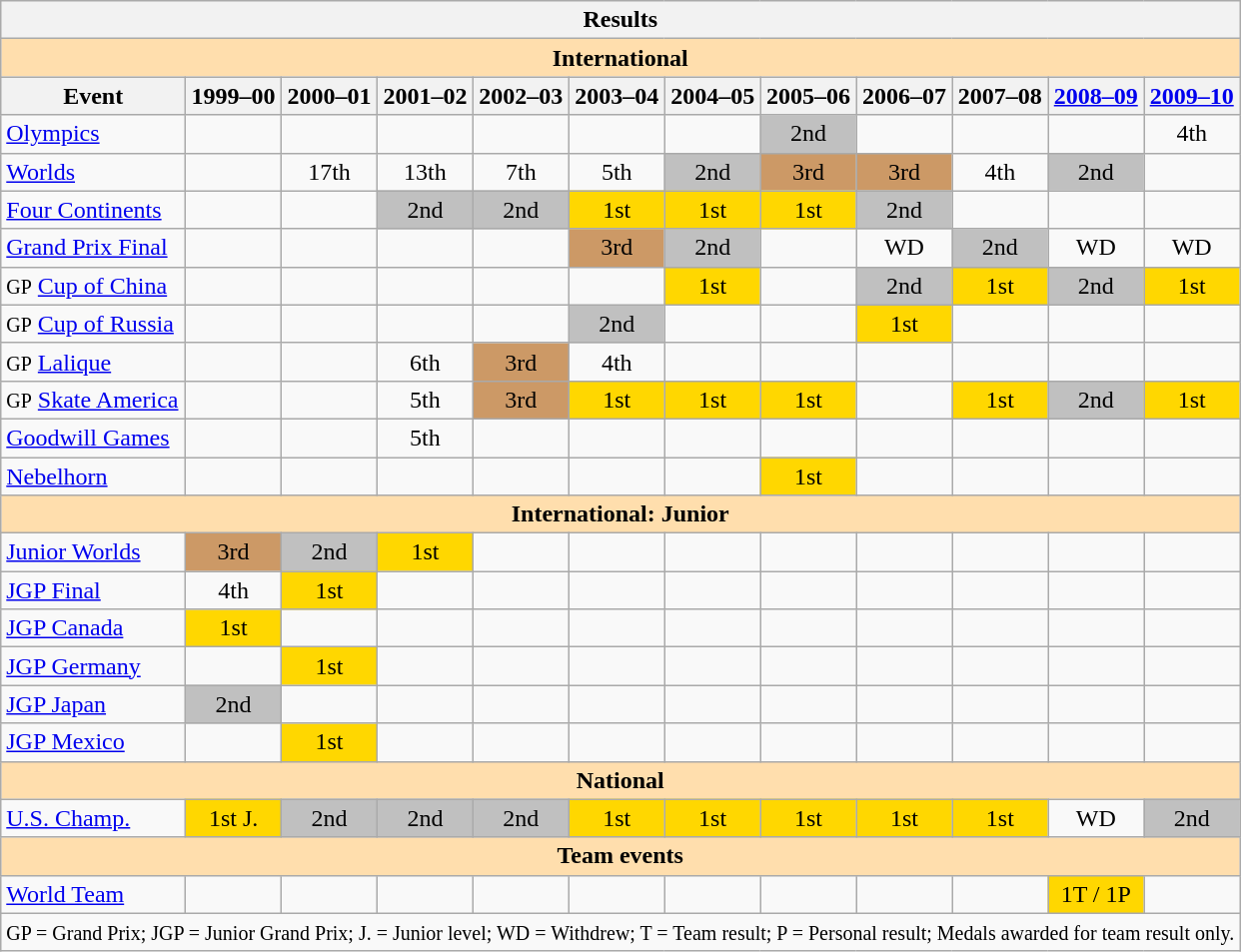<table class="wikitable" style="text-align:center">
<tr>
<th colspan=12 align=center><strong>Results</strong></th>
</tr>
<tr>
<th style="background-color: #ffdead; " colspan=12 align=center><strong>International</strong></th>
</tr>
<tr>
<th>Event</th>
<th>1999–00</th>
<th>2000–01</th>
<th>2001–02</th>
<th>2002–03</th>
<th>2003–04</th>
<th>2004–05</th>
<th>2005–06</th>
<th>2006–07</th>
<th>2007–08</th>
<th><a href='#'>2008–09</a></th>
<th><a href='#'>2009–10</a></th>
</tr>
<tr>
<td align=left><a href='#'>Olympics</a></td>
<td></td>
<td></td>
<td></td>
<td></td>
<td></td>
<td></td>
<td bgcolor=silver>2nd</td>
<td></td>
<td></td>
<td></td>
<td>4th</td>
</tr>
<tr>
<td align=left><a href='#'>Worlds</a></td>
<td></td>
<td>17th</td>
<td>13th</td>
<td>7th</td>
<td>5th</td>
<td bgcolor=silver>2nd</td>
<td bgcolor=cc9966>3rd</td>
<td bgcolor=cc9966>3rd</td>
<td>4th</td>
<td bgcolor=silver>2nd</td>
<td></td>
</tr>
<tr>
<td align=left><a href='#'>Four Continents</a></td>
<td></td>
<td></td>
<td bgcolor=silver>2nd</td>
<td bgcolor=silver>2nd</td>
<td bgcolor=gold>1st</td>
<td bgcolor=gold>1st</td>
<td bgcolor=gold>1st</td>
<td bgcolor=silver>2nd</td>
<td></td>
<td></td>
<td></td>
</tr>
<tr>
<td align=left><a href='#'>Grand Prix Final</a></td>
<td></td>
<td></td>
<td></td>
<td></td>
<td bgcolor=cc9966>3rd</td>
<td bgcolor=silver>2nd</td>
<td></td>
<td>WD</td>
<td bgcolor=silver>2nd</td>
<td>WD</td>
<td>WD</td>
</tr>
<tr>
<td align=left><small>GP</small> <a href='#'>Cup of China</a></td>
<td></td>
<td></td>
<td></td>
<td></td>
<td></td>
<td bgcolor=gold>1st</td>
<td></td>
<td bgcolor=silver>2nd</td>
<td bgcolor=gold>1st</td>
<td bgcolor=silver>2nd</td>
<td bgcolor=gold>1st</td>
</tr>
<tr>
<td align=left><small>GP</small> <a href='#'>Cup of Russia</a></td>
<td></td>
<td></td>
<td></td>
<td></td>
<td bgcolor=silver>2nd</td>
<td></td>
<td></td>
<td bgcolor=gold>1st</td>
<td></td>
<td></td>
<td></td>
</tr>
<tr>
<td align=left><small>GP</small> <a href='#'>Lalique</a></td>
<td></td>
<td></td>
<td>6th</td>
<td bgcolor=cc9966>3rd</td>
<td>4th</td>
<td></td>
<td></td>
<td></td>
<td></td>
<td></td>
<td></td>
</tr>
<tr>
<td align=left><small>GP</small> <a href='#'>Skate America</a></td>
<td></td>
<td></td>
<td>5th</td>
<td bgcolor=cc9966>3rd</td>
<td bgcolor=gold>1st</td>
<td bgcolor=gold>1st</td>
<td bgcolor=gold>1st</td>
<td></td>
<td bgcolor=gold>1st</td>
<td bgcolor=silver>2nd</td>
<td bgcolor=gold>1st</td>
</tr>
<tr>
<td align=left><a href='#'>Goodwill Games</a></td>
<td></td>
<td></td>
<td>5th</td>
<td></td>
<td></td>
<td></td>
<td></td>
<td></td>
<td></td>
<td></td>
<td></td>
</tr>
<tr>
<td align=left><a href='#'>Nebelhorn</a></td>
<td></td>
<td></td>
<td></td>
<td></td>
<td></td>
<td></td>
<td bgcolor=gold>1st</td>
<td></td>
<td></td>
<td></td>
<td></td>
</tr>
<tr>
<th style="background-color: #ffdead; " colspan=12 align=center><strong>International: Junior</strong></th>
</tr>
<tr>
<td align=left><a href='#'>Junior Worlds</a></td>
<td bgcolor=cc9966>3rd</td>
<td bgcolor=silver>2nd</td>
<td bgcolor=gold>1st</td>
<td></td>
<td></td>
<td></td>
<td></td>
<td></td>
<td></td>
<td></td>
<td></td>
</tr>
<tr>
<td align=left><a href='#'>JGP Final</a></td>
<td>4th</td>
<td bgcolor=gold>1st</td>
<td></td>
<td></td>
<td></td>
<td></td>
<td></td>
<td></td>
<td></td>
<td></td>
<td></td>
</tr>
<tr>
<td align=left><a href='#'>JGP Canada</a></td>
<td bgcolor=gold>1st</td>
<td></td>
<td></td>
<td></td>
<td></td>
<td></td>
<td></td>
<td></td>
<td></td>
<td></td>
<td></td>
</tr>
<tr>
<td align=left><a href='#'>JGP Germany</a></td>
<td></td>
<td bgcolor=gold>1st</td>
<td></td>
<td></td>
<td></td>
<td></td>
<td></td>
<td></td>
<td></td>
<td></td>
<td></td>
</tr>
<tr>
<td align=left><a href='#'>JGP Japan</a></td>
<td bgcolor=silver>2nd</td>
<td></td>
<td></td>
<td></td>
<td></td>
<td></td>
<td></td>
<td></td>
<td></td>
<td></td>
<td></td>
</tr>
<tr>
<td align=left><a href='#'>JGP Mexico</a></td>
<td></td>
<td bgcolor=gold>1st</td>
<td></td>
<td></td>
<td></td>
<td></td>
<td></td>
<td></td>
<td></td>
<td></td>
<td></td>
</tr>
<tr>
<th style="background-color: #ffdead; " colspan=12 align=center><strong>National</strong></th>
</tr>
<tr>
<td align=left><a href='#'>U.S. Champ.</a></td>
<td bgcolor=gold>1st J.</td>
<td bgcolor=silver>2nd</td>
<td bgcolor=silver>2nd</td>
<td bgcolor=silver>2nd</td>
<td bgcolor=gold>1st</td>
<td bgcolor=gold>1st</td>
<td bgcolor=gold>1st</td>
<td bgcolor=gold>1st</td>
<td bgcolor=gold>1st</td>
<td>WD</td>
<td bgcolor=silver>2nd</td>
</tr>
<tr>
<th style="background-color: #ffdead; " colspan=12 align=center><strong>Team events</strong></th>
</tr>
<tr>
<td align=left><a href='#'>World Team</a></td>
<td></td>
<td></td>
<td></td>
<td></td>
<td></td>
<td></td>
<td></td>
<td></td>
<td></td>
<td bgcolor=gold>1T / 1P</td>
<td></td>
</tr>
<tr>
<td colspan=12 align=center><small> GP = Grand Prix; JGP = Junior Grand Prix; J. = Junior level;  WD = Withdrew; T = Team result; P = Personal result; Medals awarded for team result only. </small></td>
</tr>
</table>
